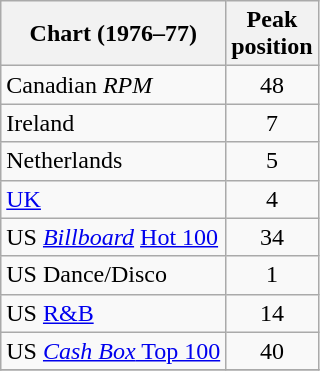<table class="wikitable sortable">
<tr>
<th align="left">Chart (1976–77)</th>
<th align="left">Peak<br>position</th>
</tr>
<tr>
<td align="left">Canadian <em>RPM</em></td>
<td style="text-align:center;">48</td>
</tr>
<tr>
<td align="left">Ireland </td>
<td style="text-align:center;">7</td>
</tr>
<tr>
<td align="left">Netherlands</td>
<td style="text-align:center;">5</td>
</tr>
<tr>
<td align="left"><a href='#'>UK</a></td>
<td style="text-align:center;">4</td>
</tr>
<tr>
<td align="left">US <em><a href='#'>Billboard</a></em> <a href='#'>Hot 100</a></td>
<td style="text-align:center;">34</td>
</tr>
<tr>
<td align="left">US Dance/Disco</td>
<td style="text-align:center;">1</td>
</tr>
<tr>
<td align="left">US <a href='#'>R&B</a></td>
<td style="text-align:center;">14</td>
</tr>
<tr>
<td align="left">US <a href='#'><em>Cash Box</em> Top 100</a></td>
<td style="text-align:center;">40</td>
</tr>
<tr>
</tr>
</table>
